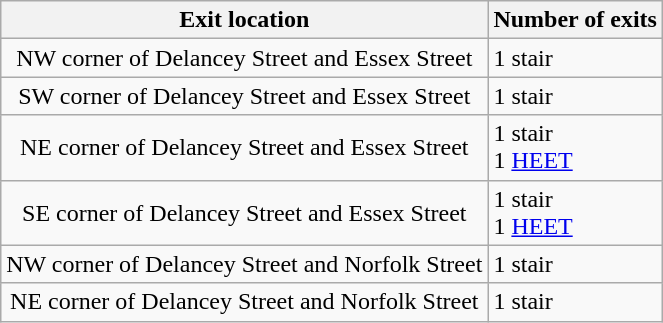<table class="wikitable">
<tr>
<th>Exit location</th>
<th>Number of exits</th>
</tr>
<tr>
<td align="center">NW corner of Delancey Street and Essex Street</td>
<td>1 stair</td>
</tr>
<tr>
<td align="center">SW corner of Delancey Street and Essex Street</td>
<td>1 stair</td>
</tr>
<tr>
<td align="center">NE corner of Delancey Street and Essex Street</td>
<td>1 stair<br>1 <a href='#'>HEET</a></td>
</tr>
<tr>
<td align="center">SE corner of Delancey Street and Essex Street</td>
<td>1 stair<br>1 <a href='#'>HEET</a></td>
</tr>
<tr>
<td align="center">NW corner of Delancey Street and Norfolk Street</td>
<td>1 stair</td>
</tr>
<tr>
<td align="center">NE corner of Delancey Street and Norfolk Street</td>
<td>1 stair</td>
</tr>
</table>
